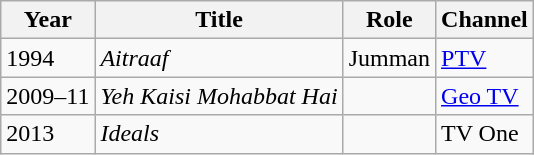<table class="wikitable">
<tr>
<th>Year</th>
<th>Title</th>
<th>Role</th>
<th>Channel</th>
</tr>
<tr>
<td>1994</td>
<td><em>Aitraaf</em></td>
<td>Jumman</td>
<td><a href='#'>PTV</a></td>
</tr>
<tr>
<td>2009–11</td>
<td><em>Yeh Kaisi Mohabbat Hai</em></td>
<td></td>
<td><a href='#'>Geo TV</a></td>
</tr>
<tr>
<td>2013</td>
<td><em>Ideals</em></td>
<td></td>
<td>TV One</td>
</tr>
</table>
